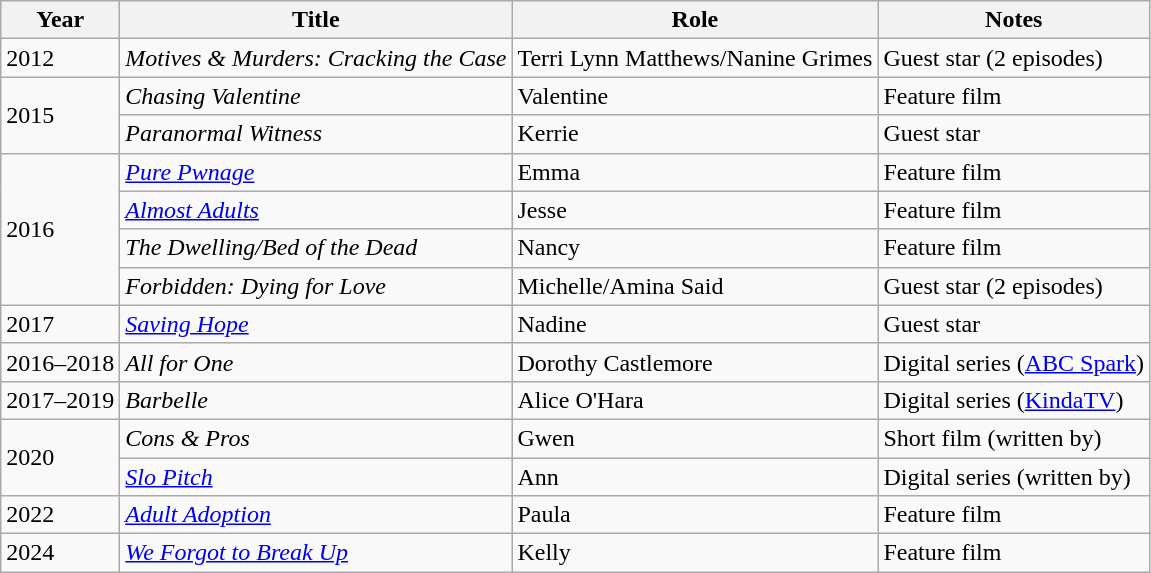<table class="wikitable">
<tr>
<th>Year</th>
<th>Title</th>
<th>Role</th>
<th>Notes</th>
</tr>
<tr>
<td>2012</td>
<td><em>Motives & Murders: Cracking the Case</em></td>
<td>Terri Lynn Matthews/Nanine Grimes</td>
<td>Guest star (2 episodes)</td>
</tr>
<tr>
<td rowspan="2">2015</td>
<td><em>Chasing Valentine</em></td>
<td>Valentine</td>
<td>Feature film</td>
</tr>
<tr>
<td><em>Paranormal Witness</em></td>
<td>Kerrie</td>
<td>Guest star</td>
</tr>
<tr>
<td rowspan="4">2016</td>
<td><em><a href='#'>Pure Pwnage</a></em></td>
<td>Emma</td>
<td>Feature film</td>
</tr>
<tr>
<td><em><a href='#'>Almost Adults</a></em></td>
<td>Jesse</td>
<td>Feature film</td>
</tr>
<tr>
<td><em>The Dwelling/Bed of the Dead</em></td>
<td>Nancy</td>
<td>Feature film</td>
</tr>
<tr>
<td><em>Forbidden: Dying for Love</em></td>
<td>Michelle/Amina Said</td>
<td>Guest star (2 episodes)</td>
</tr>
<tr>
<td>2017</td>
<td><em><a href='#'>Saving Hope</a></em></td>
<td>Nadine</td>
<td>Guest star</td>
</tr>
<tr>
<td>2016–2018</td>
<td><em>All for One</em></td>
<td>Dorothy Castlemore</td>
<td>Digital series (<a href='#'>ABC Spark</a>)</td>
</tr>
<tr>
<td>2017–2019</td>
<td><em>Barbelle</em></td>
<td>Alice O'Hara</td>
<td>Digital series (<a href='#'>KindaTV</a>)</td>
</tr>
<tr>
<td rowspan="2">2020</td>
<td><em>Cons & Pros</em></td>
<td>Gwen</td>
<td>Short film (written by)</td>
</tr>
<tr>
<td><em><a href='#'>Slo Pitch</a></em></td>
<td>Ann</td>
<td>Digital series (written by)</td>
</tr>
<tr>
<td>2022</td>
<td><em><a href='#'>Adult Adoption</a></em></td>
<td>Paula</td>
<td>Feature film</td>
</tr>
<tr>
<td>2024</td>
<td><em><a href='#'>We Forgot to Break Up</a></em></td>
<td>Kelly</td>
<td>Feature film</td>
</tr>
</table>
